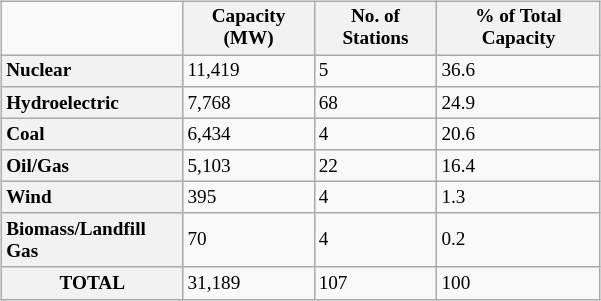<table class="wikitable"  style="width:400px; margin:1em; font-size:80%; border:1px solid black; float:right;">
<tr>
<td> </td>
<th style="text-align:center;">Capacity (MW)</th>
<th style="text-align:center;">No. of Stations</th>
<th style="text-align:center;">% of Total Capacity</th>
</tr>
<tr>
<th style="text-align:left;">Nuclear</th>
<td>11,419</td>
<td style="text-align:left;" cellpadding="5">5</td>
<td style="text-align:left;" cellpadding="5">36.6</td>
</tr>
<tr>
<th style="text-align:left;">Hydroelectric</th>
<td>7,768</td>
<td style="text-align:left;" cellpadding="5">68</td>
<td style="text-align:left;" cellpadding="5">24.9</td>
</tr>
<tr>
<th style="text-align:left;">Coal</th>
<td>6,434</td>
<td style="text-align:left;" cellpadding="5">4</td>
<td style="text-align:left;" cellpadding="5">20.6</td>
</tr>
<tr>
<th style="text-align:left;">Oil/Gas</th>
<td>5,103</td>
<td style="text-align:left;" cellpadding="5">22</td>
<td style="text-align:left;" cellpadding="5">16.4</td>
</tr>
<tr>
<th style="text-align:left;">Wind</th>
<td>395</td>
<td style="text-align:left;" cellpadding="5">4</td>
<td style="text-align:left;" cellpadding="5">1.3</td>
</tr>
<tr>
<th style="text-align:left;">Biomass/Landfill Gas</th>
<td>70</td>
<td style="text-align:left;" cellpadding="5">4</td>
<td style="text-align:left;" cellpadding="5">0.2</td>
</tr>
<tr>
<th>TOTAL</th>
<td>31,189</td>
<td style="text-align:left;" cellpadding="5">107</td>
<td style="text-align:left;" cellpadding="5">100</td>
</tr>
</table>
